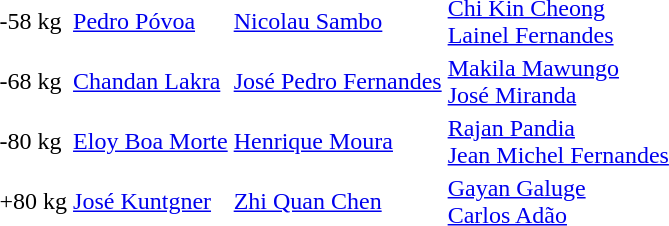<table>
<tr>
<td>-58 kg</td>
<td> <a href='#'>Pedro Póvoa</a></td>
<td> <a href='#'>Nicolau Sambo</a></td>
<td> <a href='#'>Chi Kin Cheong</a><br> <a href='#'>Lainel Fernandes</a></td>
</tr>
<tr>
<td>-68 kg</td>
<td> <a href='#'>Chandan Lakra</a></td>
<td> <a href='#'>José Pedro Fernandes</a></td>
<td> <a href='#'>Makila Mawungo</a><br> <a href='#'>José Miranda</a></td>
</tr>
<tr>
<td>-80 kg</td>
<td> <a href='#'>Eloy Boa Morte</a></td>
<td> <a href='#'>Henrique Moura</a></td>
<td> <a href='#'>Rajan Pandia</a><br> <a href='#'>Jean Michel Fernandes</a></td>
</tr>
<tr>
<td>+80 kg</td>
<td> <a href='#'>José Kuntgner</a></td>
<td> <a href='#'>Zhi Quan Chen</a></td>
<td> <a href='#'>Gayan Galuge</a><br> <a href='#'>Carlos Adão</a></td>
</tr>
</table>
